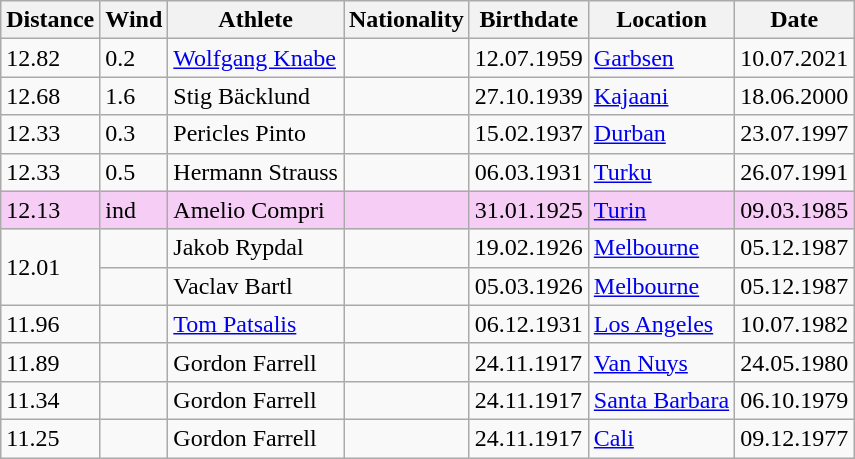<table class="wikitable">
<tr>
<th>Distance</th>
<th>Wind</th>
<th>Athlete</th>
<th>Nationality</th>
<th>Birthdate</th>
<th>Location</th>
<th>Date</th>
</tr>
<tr>
<td>12.82</td>
<td>0.2</td>
<td><a href='#'>Wolfgang Knabe</a></td>
<td></td>
<td>12.07.1959</td>
<td><a href='#'>Garbsen</a></td>
<td>10.07.2021</td>
</tr>
<tr>
<td>12.68</td>
<td>1.6</td>
<td>Stig Bäcklund</td>
<td></td>
<td>27.10.1939</td>
<td><a href='#'>Kajaani</a></td>
<td>18.06.2000</td>
</tr>
<tr>
<td>12.33</td>
<td>0.3</td>
<td>Pericles Pinto</td>
<td></td>
<td>15.02.1937</td>
<td><a href='#'>Durban</a></td>
<td>23.07.1997</td>
</tr>
<tr>
<td>12.33</td>
<td>0.5</td>
<td>Hermann Strauss</td>
<td></td>
<td>06.03.1931</td>
<td><a href='#'>Turku</a></td>
<td>26.07.1991</td>
</tr>
<tr bgcolor=#f6CEF5>
<td>12.13</td>
<td>ind</td>
<td>Amelio Compri</td>
<td></td>
<td>31.01.1925</td>
<td><a href='#'>Turin</a></td>
<td>09.03.1985</td>
</tr>
<tr>
<td rowspan=2>12.01</td>
<td></td>
<td>Jakob Rypdal</td>
<td></td>
<td>19.02.1926</td>
<td><a href='#'>Melbourne</a></td>
<td>05.12.1987</td>
</tr>
<tr>
<td></td>
<td>Vaclav Bartl</td>
<td></td>
<td>05.03.1926</td>
<td><a href='#'>Melbourne</a></td>
<td>05.12.1987</td>
</tr>
<tr>
<td>11.96</td>
<td></td>
<td><a href='#'>Tom Patsalis</a></td>
<td></td>
<td>06.12.1931</td>
<td><a href='#'>Los Angeles</a></td>
<td>10.07.1982</td>
</tr>
<tr>
<td>11.89</td>
<td></td>
<td>Gordon Farrell</td>
<td></td>
<td>24.11.1917</td>
<td><a href='#'>Van Nuys</a></td>
<td>24.05.1980</td>
</tr>
<tr>
<td>11.34</td>
<td></td>
<td>Gordon Farrell</td>
<td></td>
<td>24.11.1917</td>
<td><a href='#'>Santa Barbara</a></td>
<td>06.10.1979</td>
</tr>
<tr>
<td>11.25</td>
<td></td>
<td>Gordon Farrell</td>
<td></td>
<td>24.11.1917</td>
<td><a href='#'>Cali</a></td>
<td>09.12.1977</td>
</tr>
</table>
